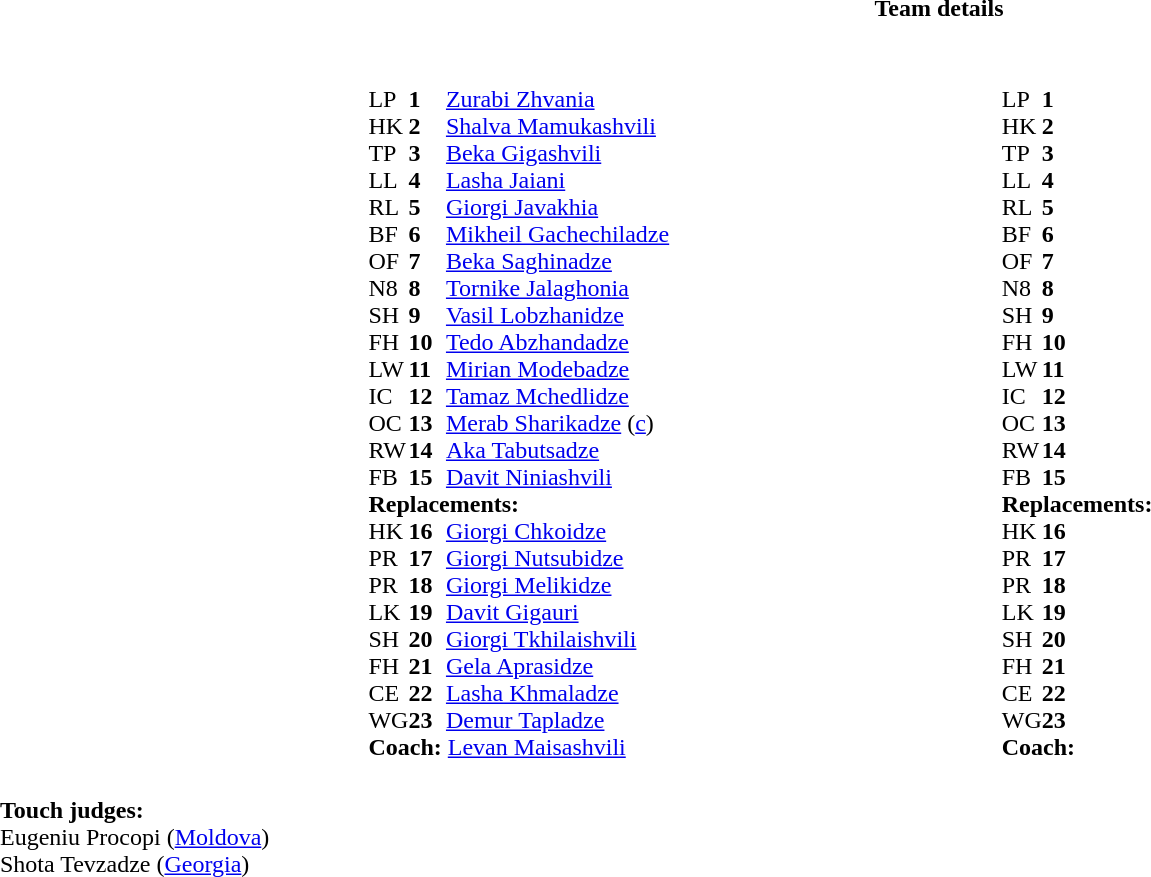<table border="0" width="100%" class="collapsible collapsed" style="text-align: center float:center">
<tr>
<th>Team details</th>
</tr>
<tr>
<td><br><table style="width:80%; horizontal-align: center; padding-left: 10em">
<tr>
<td></td>
<td style="vertical-align: top; width:40%"><br><table cellspacing="0" cellpadding="0">
<tr>
<th width="25"></th>
<th width="25"></th>
</tr>
<tr>
<td>LP</td>
<td><strong>1</strong></td>
<td><a href='#'>Zurabi Zhvania</a></td>
</tr>
<tr>
<td>HK</td>
<td><strong>2</strong></td>
<td><a href='#'>Shalva Mamukashvili</a></td>
</tr>
<tr>
<td>TP</td>
<td><strong>3</strong></td>
<td><a href='#'>Beka Gigashvili</a></td>
</tr>
<tr>
<td>LL</td>
<td><strong>4</strong></td>
<td><a href='#'>Lasha Jaiani</a></td>
</tr>
<tr>
<td>RL</td>
<td><strong>5</strong></td>
<td><a href='#'>Giorgi Javakhia</a></td>
</tr>
<tr>
<td>BF</td>
<td><strong>6</strong></td>
<td><a href='#'>Mikheil Gachechiladze</a></td>
</tr>
<tr>
<td>OF</td>
<td><strong>7</strong></td>
<td><a href='#'>Beka Saghinadze</a></td>
</tr>
<tr>
<td>N8</td>
<td><strong>8</strong></td>
<td><a href='#'>Tornike Jalaghonia</a></td>
</tr>
<tr>
<td>SH</td>
<td><strong>9</strong></td>
<td><a href='#'>Vasil Lobzhanidze</a></td>
</tr>
<tr>
<td>FH</td>
<td><strong>10</strong></td>
<td><a href='#'>Tedo Abzhandadze</a></td>
</tr>
<tr>
<td>LW</td>
<td><strong>11</strong></td>
<td><a href='#'>Mirian Modebadze</a></td>
</tr>
<tr>
<td>IC</td>
<td><strong>12</strong></td>
<td><a href='#'>Tamaz Mchedlidze</a></td>
</tr>
<tr>
<td>OC</td>
<td><strong>13</strong></td>
<td><a href='#'>Merab Sharikadze</a> (<a href='#'>c</a>)</td>
</tr>
<tr>
<td>RW</td>
<td><strong>14</strong></td>
<td><a href='#'>Aka Tabutsadze</a></td>
</tr>
<tr>
<td>FB</td>
<td><strong>15</strong></td>
<td><a href='#'>Davit Niniashvili</a></td>
</tr>
<tr>
<td colspan="4"><strong>Replacements:</strong></td>
</tr>
<tr>
<td>HK</td>
<td><strong>16</strong></td>
<td><a href='#'>Giorgi Chkoidze</a></td>
</tr>
<tr>
<td>PR</td>
<td><strong>17</strong></td>
<td><a href='#'>Giorgi Nutsubidze</a></td>
</tr>
<tr>
<td>PR</td>
<td><strong>18</strong></td>
<td><a href='#'>Giorgi Melikidze</a></td>
</tr>
<tr>
<td>LK</td>
<td><strong>19</strong></td>
<td><a href='#'>Davit Gigauri</a></td>
</tr>
<tr>
<td>SH</td>
<td><strong>20</strong></td>
<td><a href='#'>Giorgi Tkhilaishvili</a></td>
</tr>
<tr>
<td>FH</td>
<td><strong>21</strong></td>
<td><a href='#'>Gela Aprasidze</a></td>
</tr>
<tr>
<td>CE</td>
<td><strong>22</strong></td>
<td><a href='#'>Lasha Khmaladze</a></td>
</tr>
<tr>
<td>WG</td>
<td><strong>23</strong></td>
<td><a href='#'>Demur Tapladze</a></td>
</tr>
<tr>
<td colspan="4"><strong>Coach:</strong> <a href='#'>Levan Maisashvili</a></td>
</tr>
<tr>
<td colspan="4"></td>
</tr>
</table>
</td>
<td style="vertical-align:top"></td>
<td style="vertical-align: top; width:40%"><br><table cellspacing="0" cellpadding="0">
<tr>
<th width="25"></th>
<th width="25"></th>
</tr>
<tr>
<td>LP</td>
<td><strong>1</strong></td>
<td></td>
</tr>
<tr>
<td>HK</td>
<td><strong>2</strong></td>
<td></td>
</tr>
<tr>
<td>TP</td>
<td><strong>3</strong></td>
<td></td>
</tr>
<tr>
<td>LL</td>
<td><strong>4</strong></td>
<td></td>
</tr>
<tr>
<td>RL</td>
<td><strong>5</strong></td>
<td></td>
</tr>
<tr>
<td>BF</td>
<td><strong>6</strong></td>
<td></td>
</tr>
<tr>
<td>OF</td>
<td><strong>7</strong></td>
<td></td>
</tr>
<tr>
<td>N8</td>
<td><strong>8</strong></td>
<td></td>
</tr>
<tr>
<td>SH</td>
<td><strong>9</strong></td>
<td></td>
</tr>
<tr>
<td>FH</td>
<td><strong>10</strong></td>
<td></td>
</tr>
<tr>
<td>LW</td>
<td><strong>11</strong></td>
<td></td>
</tr>
<tr>
<td>IC</td>
<td><strong>12</strong></td>
<td></td>
</tr>
<tr>
<td>OC</td>
<td><strong>13</strong></td>
<td></td>
</tr>
<tr>
<td>RW</td>
<td><strong>14</strong></td>
<td></td>
</tr>
<tr>
<td>FB</td>
<td><strong>15</strong></td>
<td></td>
</tr>
<tr>
<td colspan="4"><strong>Replacements:</strong></td>
</tr>
<tr>
<td>HK</td>
<td><strong>16</strong></td>
<td></td>
</tr>
<tr>
<td>PR</td>
<td><strong>17</strong></td>
<td></td>
</tr>
<tr>
<td>PR</td>
<td><strong>18</strong></td>
<td></td>
</tr>
<tr>
<td>LK</td>
<td><strong>19</strong></td>
<td></td>
</tr>
<tr>
<td>SH</td>
<td><strong>20</strong></td>
<td></td>
</tr>
<tr>
<td>FH</td>
<td><strong>21</strong></td>
<td></td>
</tr>
<tr>
<td>CE</td>
<td><strong>22</strong></td>
<td></td>
</tr>
<tr>
<td>WG</td>
<td><strong>23</strong></td>
<td></td>
</tr>
<tr>
<td colspan="4"><strong>Coach:</strong></td>
</tr>
<tr>
<td colspan="4"></td>
</tr>
</table>
</td>
</tr>
</table>
<table style="width:100%">
<tr>
<td><br><strong>Touch judges:</strong>
<br>Eugeniu Procopi (<a href='#'>Moldova</a>)
<br>Shota Tevzadze (<a href='#'>Georgia</a>)</td>
</tr>
</table>
</td>
</tr>
</table>
